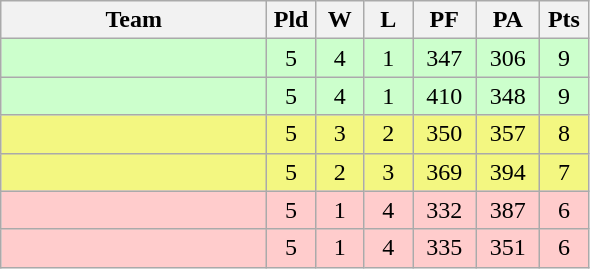<table class="wikitable" style="text-align:center;">
<tr>
<th width=170>Team</th>
<th width=25>Pld</th>
<th width=25>W</th>
<th width=25>L</th>
<th width=35>PF</th>
<th width=35>PA</th>
<th width=25>Pts</th>
</tr>
<tr bgcolor=#ccffcc>
<td align="left"></td>
<td>5</td>
<td>4</td>
<td>1</td>
<td>347</td>
<td>306</td>
<td>9</td>
</tr>
<tr bgcolor=#ccffcc>
<td align="left"></td>
<td>5</td>
<td>4</td>
<td>1</td>
<td>410</td>
<td>348</td>
<td>9</td>
</tr>
<tr bgcolor=#F3F781>
<td align="left"></td>
<td>5</td>
<td>3</td>
<td>2</td>
<td>350</td>
<td>357</td>
<td>8</td>
</tr>
<tr bgcolor=#F3F781>
<td align="left"></td>
<td>5</td>
<td>2</td>
<td>3</td>
<td>369</td>
<td>394</td>
<td>7</td>
</tr>
<tr bgcolor=#ffcccc>
<td align="left"></td>
<td>5</td>
<td>1</td>
<td>4</td>
<td>332</td>
<td>387</td>
<td>6</td>
</tr>
<tr bgcolor=#ffcccc>
<td align="left"></td>
<td>5</td>
<td>1</td>
<td>4</td>
<td>335</td>
<td>351</td>
<td>6</td>
</tr>
</table>
